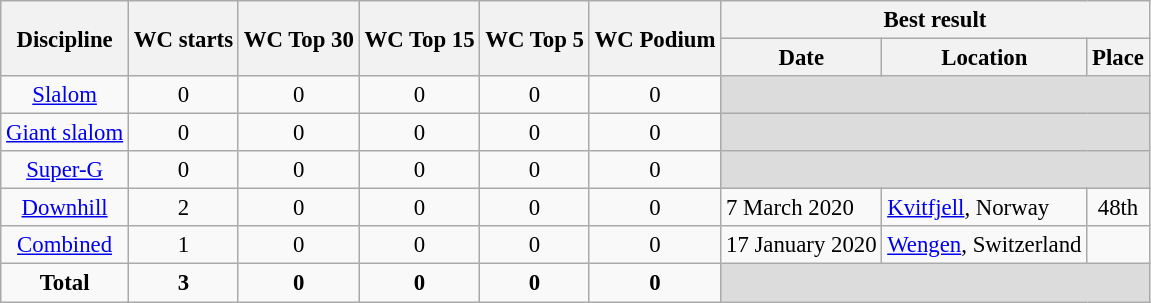<table class="wikitable" style="text-align:center; font-size:95%;">
<tr>
<th rowspan=2>Discipline</th>
<th rowspan=2>WC starts</th>
<th rowspan=2>WC Top 30</th>
<th rowspan=2>WC Top 15</th>
<th rowspan=2>WC Top 5</th>
<th rowspan=2>WC Podium</th>
<th colspan=3>Best result</th>
</tr>
<tr>
<th>Date</th>
<th>Location</th>
<th>Place</th>
</tr>
<tr>
<td align=center><a href='#'>Slalom</a></td>
<td align=center>0</td>
<td align=center>0</td>
<td align=center>0</td>
<td align=center>0</td>
<td align=center>0</td>
<td colspan=3 bgcolor=#DCDCDC></td>
</tr>
<tr>
<td align=center><a href='#'>Giant slalom</a></td>
<td align=center>0</td>
<td align=center>0</td>
<td align=center>0</td>
<td align=center>0</td>
<td align=center>0</td>
<td colspan=3 bgcolor=#DCDCDC></td>
</tr>
<tr>
<td align=center><a href='#'>Super-G</a></td>
<td align=center>0</td>
<td align=center>0</td>
<td align=center>0</td>
<td align=center>0</td>
<td align=center>0</td>
<td colspan=3 bgcolor=#DCDCDC></td>
</tr>
<tr>
<td align=center><a href='#'>Downhill</a></td>
<td align=center>2</td>
<td align=center>0</td>
<td align=center>0</td>
<td align=center>0</td>
<td align=center>0</td>
<td align=left>7 March 2020</td>
<td align=left> <a href='#'>Kvitfjell</a>, Norway</td>
<td>48th</td>
</tr>
<tr>
<td align=center><a href='#'>Combined</a></td>
<td align=center>1</td>
<td align=center>0</td>
<td align=center>0</td>
<td align=center>0</td>
<td align=center>0</td>
<td align=left>17 January 2020</td>
<td align=left> <a href='#'>Wengen</a>, Switzerland</td>
<td></td>
</tr>
<tr>
<td align=center><strong>Total</strong></td>
<td align=center><strong>3</strong></td>
<td align=center><strong>0</strong></td>
<td align=center><strong>0</strong></td>
<td align=center><strong>0</strong></td>
<td align=center><strong>0</strong></td>
<td colspan=3 bgcolor=#DCDCDC></td>
</tr>
</table>
